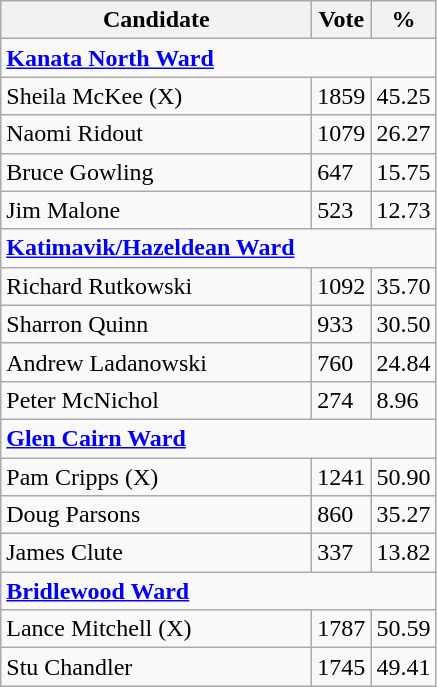<table class="wikitable">
<tr>
<th bgcolor="#DDDDFF" width="200px">Candidate</th>
<th bgcolor="#DDDDFF">Vote</th>
<th bgcolor="#DDDDFF">%</th>
</tr>
<tr>
<td colspan="4"><strong><a href='#'>Kanata North Ward</a></strong></td>
</tr>
<tr>
<td>Sheila McKee (X)</td>
<td>1859</td>
<td>45.25</td>
</tr>
<tr>
<td>Naomi Ridout</td>
<td>1079</td>
<td>26.27</td>
</tr>
<tr>
<td>Bruce Gowling</td>
<td>647</td>
<td>15.75</td>
</tr>
<tr>
<td>Jim Malone</td>
<td>523</td>
<td>12.73</td>
</tr>
<tr>
<td colspan="4"><strong><a href='#'>Katimavik/Hazeldean Ward</a></strong></td>
</tr>
<tr>
<td>Richard Rutkowski</td>
<td>1092</td>
<td>35.70</td>
</tr>
<tr>
<td>Sharron Quinn</td>
<td>933</td>
<td>30.50</td>
</tr>
<tr>
<td>Andrew Ladanowski</td>
<td>760</td>
<td>24.84</td>
</tr>
<tr>
<td>Peter McNichol</td>
<td>274</td>
<td>8.96</td>
</tr>
<tr>
<td colspan="4"><strong><a href='#'>Glen Cairn Ward</a></strong></td>
</tr>
<tr>
<td>Pam Cripps (X)</td>
<td>1241</td>
<td>50.90</td>
</tr>
<tr>
<td>Doug Parsons</td>
<td>860</td>
<td>35.27</td>
</tr>
<tr>
<td>James Clute</td>
<td>337</td>
<td>13.82</td>
</tr>
<tr>
<td colspan="4"><strong><a href='#'>Bridlewood Ward</a></strong></td>
</tr>
<tr>
<td>Lance Mitchell (X)</td>
<td>1787</td>
<td>50.59</td>
</tr>
<tr>
<td>Stu Chandler</td>
<td>1745</td>
<td>49.41</td>
</tr>
</table>
